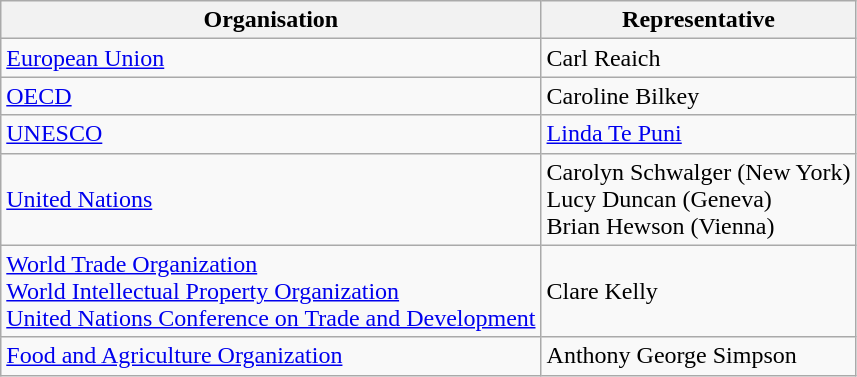<table class="wikitable">
<tr>
<th>Organisation</th>
<th>Representative</th>
</tr>
<tr>
<td><a href='#'>European Union</a></td>
<td>Carl Reaich</td>
</tr>
<tr>
<td><a href='#'>OECD</a></td>
<td>Caroline Bilkey</td>
</tr>
<tr>
<td><a href='#'>UNESCO</a></td>
<td><a href='#'>Linda Te Puni</a></td>
</tr>
<tr>
<td><a href='#'>United Nations</a></td>
<td>Carolyn Schwalger (New York)<br>Lucy Duncan (Geneva)<br>Brian Hewson (Vienna)</td>
</tr>
<tr>
<td><a href='#'>World Trade Organization</a><br><a href='#'>World Intellectual Property Organization</a><br><a href='#'>United Nations Conference on Trade and Development</a></td>
<td>Clare Kelly</td>
</tr>
<tr>
<td><a href='#'>Food and Agriculture Organization</a></td>
<td>Anthony George Simpson</td>
</tr>
</table>
